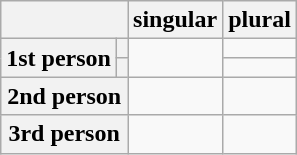<table class="wikitable">
<tr>
<th colspan="2"></th>
<th>singular</th>
<th>plural</th>
</tr>
<tr>
<th rowspan="2">1st person</th>
<th></th>
<td rowspan="2"></td>
<td></td>
</tr>
<tr>
<th></th>
<td></td>
</tr>
<tr>
<th colspan="2">2nd person</th>
<td></td>
<td></td>
</tr>
<tr>
<th colspan="2">3rd person</th>
<td></td>
<td></td>
</tr>
</table>
